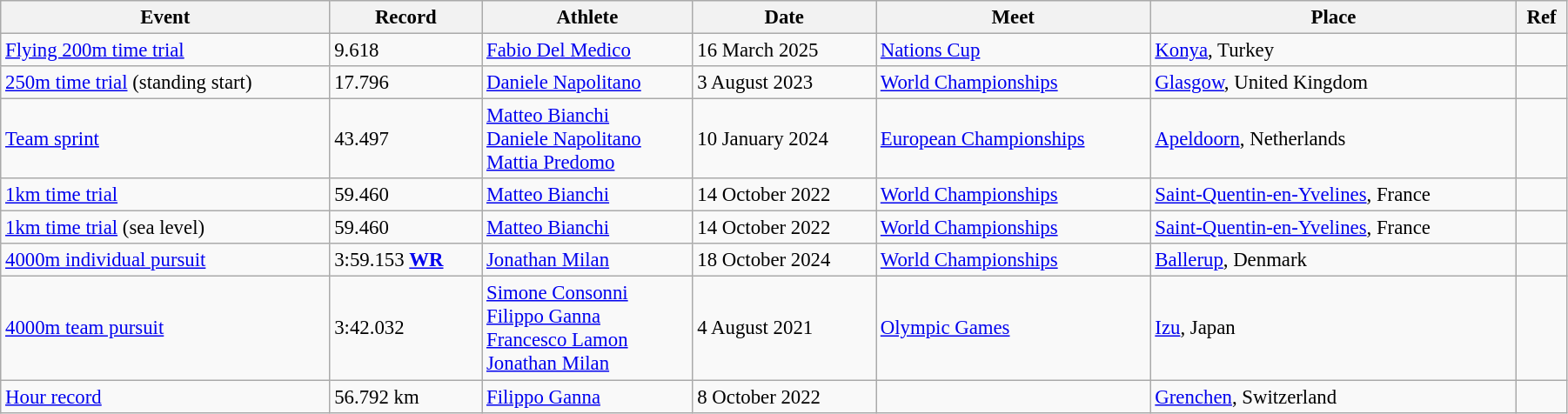<table class="wikitable" style="font-size:95%; width: 95%;">
<tr>
<th>Event</th>
<th>Record</th>
<th>Athlete</th>
<th>Date</th>
<th>Meet</th>
<th>Place</th>
<th>Ref</th>
</tr>
<tr>
<td><a href='#'>Flying 200m time trial</a></td>
<td>9.618</td>
<td><a href='#'>Fabio Del Medico</a></td>
<td>16 March 2025</td>
<td><a href='#'>Nations Cup</a></td>
<td><a href='#'>Konya</a>, Turkey</td>
<td></td>
</tr>
<tr>
<td><a href='#'>250m time trial</a> (standing start)</td>
<td>17.796</td>
<td><a href='#'>Daniele Napolitano</a></td>
<td>3 August 2023</td>
<td><a href='#'>World Championships</a></td>
<td><a href='#'>Glasgow</a>, United Kingdom</td>
<td></td>
</tr>
<tr>
<td><a href='#'>Team sprint</a></td>
<td>43.497</td>
<td><a href='#'>Matteo Bianchi</a><br><a href='#'>Daniele Napolitano</a><br><a href='#'>Mattia Predomo</a></td>
<td>10 January 2024</td>
<td><a href='#'>European Championships</a></td>
<td><a href='#'>Apeldoorn</a>, Netherlands</td>
<td></td>
</tr>
<tr>
<td><a href='#'>1km time trial</a></td>
<td>59.460</td>
<td><a href='#'>Matteo Bianchi</a></td>
<td>14 October 2022</td>
<td><a href='#'>World Championships</a></td>
<td><a href='#'>Saint-Quentin-en-Yvelines</a>, France</td>
<td></td>
</tr>
<tr>
<td><a href='#'>1km time trial</a> (sea level)</td>
<td>59.460</td>
<td><a href='#'>Matteo Bianchi</a></td>
<td>14 October 2022</td>
<td><a href='#'>World Championships</a></td>
<td><a href='#'>Saint-Quentin-en-Yvelines</a>, France</td>
<td></td>
</tr>
<tr>
<td><a href='#'>4000m individual pursuit</a></td>
<td>3:59.153 <strong><a href='#'>WR</a></strong></td>
<td><a href='#'>Jonathan Milan</a></td>
<td>18 October 2024</td>
<td><a href='#'>World Championships</a></td>
<td><a href='#'>Ballerup</a>, Denmark</td>
<td></td>
</tr>
<tr>
<td><a href='#'>4000m team pursuit</a></td>
<td>3:42.032</td>
<td><a href='#'>Simone Consonni</a><br><a href='#'>Filippo Ganna</a><br><a href='#'>Francesco Lamon</a><br><a href='#'>Jonathan Milan</a></td>
<td>4 August 2021</td>
<td><a href='#'>Olympic Games</a></td>
<td><a href='#'>Izu</a>, Japan</td>
<td></td>
</tr>
<tr>
<td><a href='#'>Hour record</a></td>
<td>56.792 km</td>
<td><a href='#'>Filippo Ganna</a></td>
<td>8 October 2022</td>
<td></td>
<td><a href='#'>Grenchen</a>, Switzerland</td>
<td></td>
</tr>
</table>
